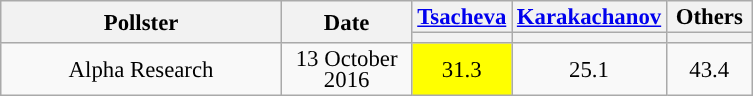<table class="wikitable" style="text-align:center;font-size:95%;line-height:14px;">
<tr>
<th rowspan=2 width=180px>Pollster</th>
<th rowspan=2 width=80px>Date</th>
<th width=50px><a href='#'>Tsacheva</a></th>
<th width=50px><a href='#'>Karakachanov</a></th>
<th width=50px>Others</th>
</tr>
<tr>
<th style="color:inherit;background:"></th>
<th style="color:inherit;background:"></th>
<th style="color:inherit;background:;"></th>
</tr>
<tr>
<td>Alpha Research</td>
<td>13 October 2016</td>
<td bgcolor=#FFFF00>31.3</td>
<td>25.1</td>
<td>43.4</td>
</tr>
</table>
